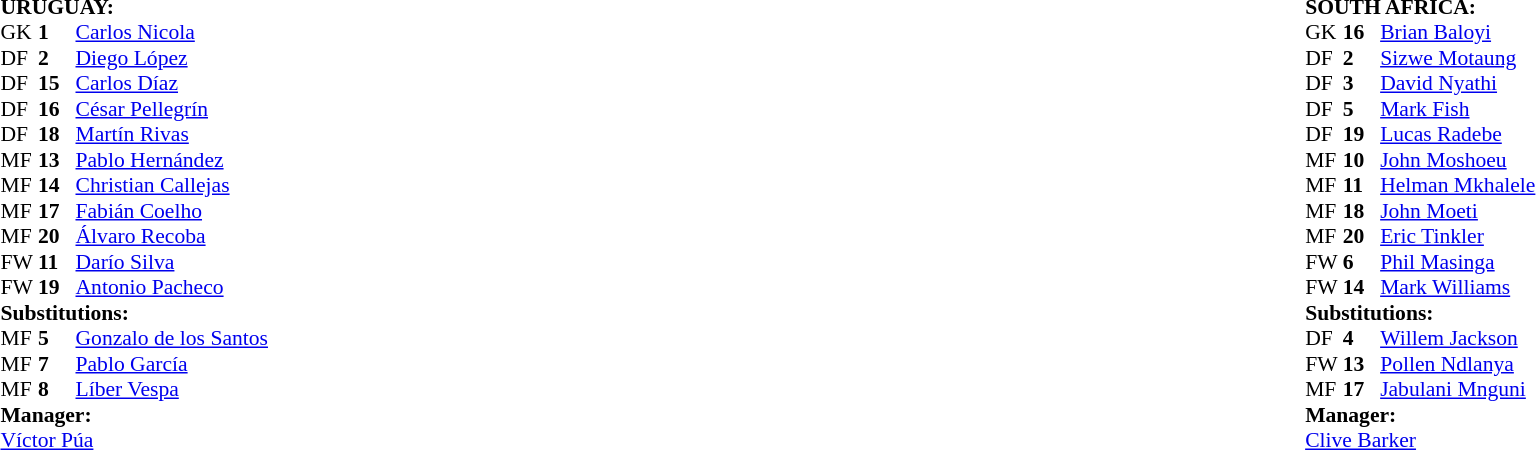<table width="100%">
<tr>
<td valign="top" width="50%"><br><table style="font-size: 90%" cellspacing="0" cellpadding="0">
<tr>
<td colspan=4><br><strong>URUGUAY:</strong></td>
</tr>
<tr>
<th width=25></th>
<th width=25></th>
</tr>
<tr>
<td>GK</td>
<td><strong>1</strong></td>
<td><a href='#'>Carlos Nicola</a></td>
</tr>
<tr>
<td>DF</td>
<td><strong>2</strong></td>
<td><a href='#'>Diego López</a></td>
<td></td>
<td></td>
</tr>
<tr>
<td>DF</td>
<td><strong>15</strong></td>
<td><a href='#'>Carlos Díaz</a></td>
</tr>
<tr>
<td>DF</td>
<td><strong>16</strong></td>
<td><a href='#'>César Pellegrín</a></td>
</tr>
<tr>
<td>DF</td>
<td><strong>18</strong></td>
<td><a href='#'>Martín Rivas</a></td>
</tr>
<tr>
<td>MF</td>
<td><strong>13</strong></td>
<td><a href='#'>Pablo Hernández</a></td>
</tr>
<tr>
<td>MF</td>
<td><strong>14</strong></td>
<td><a href='#'>Christian Callejas</a></td>
</tr>
<tr>
<td>MF</td>
<td><strong>17</strong></td>
<td><a href='#'>Fabián Coelho</a></td>
<td></td>
<td></td>
</tr>
<tr>
<td>MF</td>
<td><strong>20</strong></td>
<td><a href='#'>Álvaro Recoba</a></td>
</tr>
<tr>
<td>FW</td>
<td><strong>11</strong></td>
<td><a href='#'>Darío Silva</a></td>
</tr>
<tr>
<td>FW</td>
<td><strong>19</strong></td>
<td><a href='#'>Antonio Pacheco</a></td>
<td></td>
<td></td>
</tr>
<tr>
<td colspan=3><strong>Substitutions:</strong></td>
</tr>
<tr>
<td>MF</td>
<td><strong>5</strong></td>
<td><a href='#'>Gonzalo de los Santos</a></td>
<td></td>
<td></td>
</tr>
<tr>
<td>MF</td>
<td><strong>7</strong></td>
<td><a href='#'>Pablo García</a></td>
<td></td>
<td></td>
</tr>
<tr>
<td>MF</td>
<td><strong>8</strong></td>
<td><a href='#'>Líber Vespa</a></td>
<td></td>
<td></td>
</tr>
<tr>
<td colspan=3><strong>Manager:</strong></td>
</tr>
<tr>
<td colspan=3><a href='#'>Víctor Púa</a></td>
</tr>
</table>
</td>
<td valign="top"></td>
<td valign="top"></td>
<td valign="top" width="50%"><br><table style="font-size: 90%" cellspacing="0" cellpadding="0" align="center">
<tr>
<td colspan=4><br><strong>SOUTH AFRICA:</strong></td>
</tr>
<tr>
<th width=25></th>
<th width=25></th>
</tr>
<tr>
<td>GK</td>
<td><strong>16</strong></td>
<td><a href='#'>Brian Baloyi</a></td>
</tr>
<tr>
<td>DF</td>
<td><strong>2</strong></td>
<td><a href='#'>Sizwe Motaung</a></td>
<td></td>
<td></td>
</tr>
<tr>
<td>DF</td>
<td><strong>3</strong></td>
<td><a href='#'>David Nyathi</a></td>
</tr>
<tr>
<td>DF</td>
<td><strong>5</strong></td>
<td><a href='#'>Mark Fish</a></td>
</tr>
<tr>
<td>DF</td>
<td><strong>19</strong></td>
<td><a href='#'>Lucas Radebe</a></td>
</tr>
<tr>
<td>MF</td>
<td><strong>10</strong></td>
<td><a href='#'>John Moshoeu</a></td>
<td></td>
<td></td>
</tr>
<tr>
<td>MF</td>
<td><strong>11</strong></td>
<td><a href='#'>Helman Mkhalele</a></td>
</tr>
<tr>
<td>MF</td>
<td><strong>18</strong></td>
<td><a href='#'>John Moeti</a></td>
<td></td>
</tr>
<tr>
<td>MF</td>
<td><strong>20</strong></td>
<td><a href='#'>Eric Tinkler</a></td>
<td></td>
</tr>
<tr>
<td>FW</td>
<td><strong>6</strong></td>
<td><a href='#'>Phil Masinga</a></td>
</tr>
<tr>
<td>FW</td>
<td><strong>14</strong></td>
<td><a href='#'>Mark Williams</a></td>
<td></td>
<td></td>
</tr>
<tr>
<td colspan=3><strong>Substitutions:</strong></td>
</tr>
<tr>
<td>DF</td>
<td><strong>4</strong></td>
<td><a href='#'>Willem Jackson</a></td>
<td></td>
<td></td>
</tr>
<tr>
<td>FW</td>
<td><strong>13</strong></td>
<td><a href='#'>Pollen Ndlanya</a></td>
<td></td>
<td></td>
</tr>
<tr>
<td>MF</td>
<td><strong>17</strong></td>
<td><a href='#'>Jabulani Mnguni</a></td>
<td></td>
<td></td>
</tr>
<tr>
<td colspan=3><strong>Manager:</strong></td>
</tr>
<tr>
<td colspan="4"><a href='#'>Clive Barker</a></td>
</tr>
</table>
</td>
</tr>
</table>
